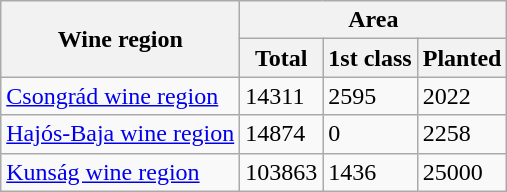<table class="wikitable">
<tr>
<th rowspan=2>Wine region</th>
<th colspan=3>Area</th>
</tr>
<tr>
<th>Total</th>
<th>1st class</th>
<th>Planted</th>
</tr>
<tr>
<td><a href='#'>Csongrád wine region</a></td>
<td>14311</td>
<td>2595</td>
<td>2022</td>
</tr>
<tr>
<td><a href='#'>Hajós-Baja wine region</a></td>
<td>14874</td>
<td>0</td>
<td>2258</td>
</tr>
<tr>
<td><a href='#'>Kunság wine region</a></td>
<td>103863</td>
<td>1436</td>
<td>25000</td>
</tr>
</table>
